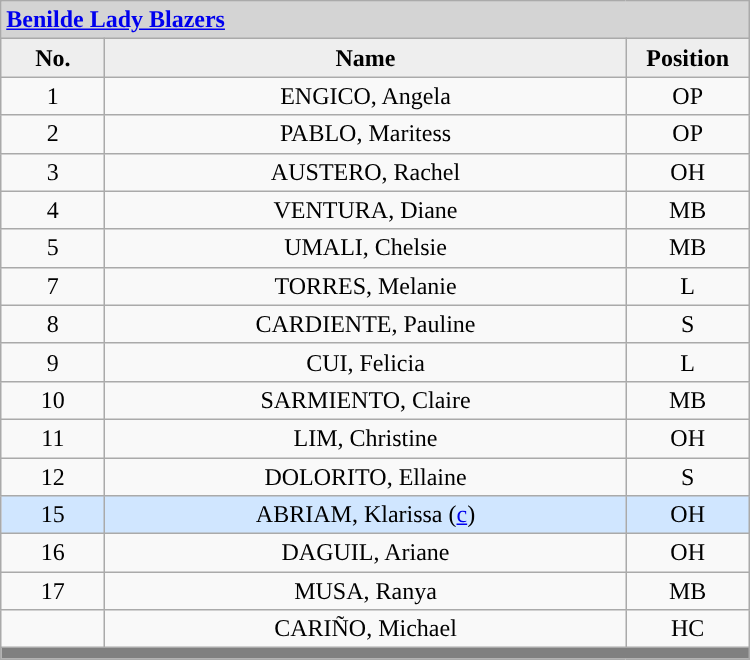<table class='wikitable mw-collapsible mw-collapsed' style="text-align: center; width: 500px; border: none">
<tr>
<th style="background:#D4D4D4; text-align:left;" colspan=3><a href='#'>Benilde Lady Blazers</a></th>
</tr>
<tr style="background:#EEEEEE; font-weight:bold;">
<td width=10%>No.</td>
<td width=50%>Name</td>
<td width=10%>Position</td>
</tr>
<tr>
<td align=center>1</td>
<td>ENGICO, Angela</td>
<td align=center>OP</td>
</tr>
<tr>
<td align=center>2</td>
<td>PABLO, Maritess</td>
<td align=center>OP</td>
</tr>
<tr>
<td align=center>3</td>
<td>AUSTERO, Rachel</td>
<td align=center>OH</td>
</tr>
<tr>
<td align=center>4</td>
<td>VENTURA, Diane</td>
<td align=center>MB</td>
</tr>
<tr>
<td align=center>5</td>
<td>UMALI, Chelsie</td>
<td align=center>MB</td>
</tr>
<tr>
<td align=center>7</td>
<td>TORRES, Melanie</td>
<td align=center>L</td>
</tr>
<tr>
<td align=center>8</td>
<td>CARDIENTE, Pauline</td>
<td align=center>S</td>
</tr>
<tr>
<td align=center>9</td>
<td>CUI, Felicia</td>
<td align=center>L</td>
</tr>
<tr>
<td align=center>10</td>
<td>SARMIENTO, Claire</td>
<td align=center>MB</td>
</tr>
<tr>
<td align=center>11</td>
<td>LIM, Christine</td>
<td align=center>OH</td>
</tr>
<tr>
<td align=center>12</td>
<td>DOLORITO, Ellaine</td>
<td align=center>S</td>
</tr>
<tr style="background: #D0E6FF">
<td align=center>15</td>
<td>ABRIAM, Klarissa (<a href='#'>c</a>)</td>
<td align=center>OH</td>
</tr>
<tr>
<td align=center>16</td>
<td>DAGUIL, Ariane</td>
<td align=center>OH</td>
</tr>
<tr>
<td align=center>17</td>
<td>MUSA, Ranya</td>
<td align=center>MB</td>
</tr>
<tr>
<td align=center></td>
<td>CARIÑO, Michael</td>
<td align=center>HC</td>
</tr>
<tr>
<th style='background: grey;' colspan=3></th>
</tr>
</table>
